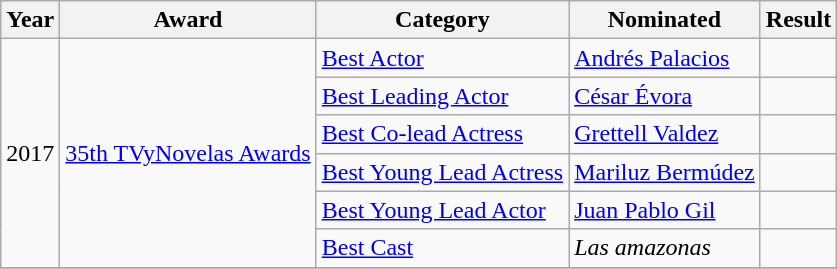<table class="wikitable plainrowheaders">
<tr>
<th scope="col">Year</th>
<th scope="col">Award</th>
<th scope="col">Category</th>
<th scope="col">Nominated</th>
<th scope="col">Result</th>
</tr>
<tr>
<td rowspan="6">2017</td>
<td rowspan="6"><a href='#'>35th TVyNovelas Awards</a></td>
<td><a href='#'>Best Actor</a></td>
<td><a href='#'>Andrés Palacios</a></td>
<td></td>
</tr>
<tr>
<td><a href='#'>Best Leading Actor</a></td>
<td><a href='#'>César Évora</a></td>
<td></td>
</tr>
<tr>
<td><a href='#'>Best Co-lead Actress</a></td>
<td><a href='#'>Grettell Valdez</a></td>
<td></td>
</tr>
<tr>
<td><a href='#'>Best Young Lead Actress</a></td>
<td><a href='#'>Mariluz Bermúdez</a></td>
<td></td>
</tr>
<tr>
<td><a href='#'>Best Young Lead Actor</a></td>
<td><a href='#'>Juan Pablo Gil</a></td>
<td></td>
</tr>
<tr>
<td><a href='#'>Best Cast</a></td>
<td><em>Las amazonas</em></td>
<td></td>
</tr>
<tr>
</tr>
</table>
